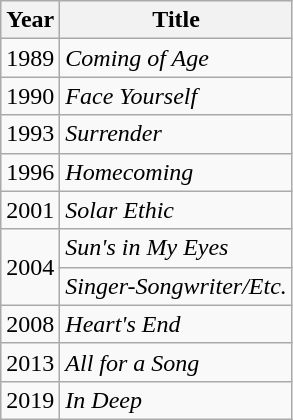<table class="wikitable">
<tr>
<th>Year</th>
<th>Title</th>
</tr>
<tr>
<td>1989</td>
<td><em>Coming of Age</em></td>
</tr>
<tr>
<td>1990</td>
<td><em>Face Yourself</em></td>
</tr>
<tr>
<td>1993</td>
<td><em>Surrender</em></td>
</tr>
<tr>
<td>1996</td>
<td><em>Homecoming</em></td>
</tr>
<tr>
<td>2001</td>
<td><em>Solar Ethic</em></td>
</tr>
<tr>
<td rowspan="2">2004</td>
<td><em>Sun's in My Eyes</em></td>
</tr>
<tr>
<td><em>Singer-Songwriter/Etc.</em></td>
</tr>
<tr>
<td>2008</td>
<td><em>Heart's End</em></td>
</tr>
<tr>
<td>2013</td>
<td><em>All for a Song</em></td>
</tr>
<tr>
<td>2019</td>
<td><em>In Deep</em></td>
</tr>
</table>
